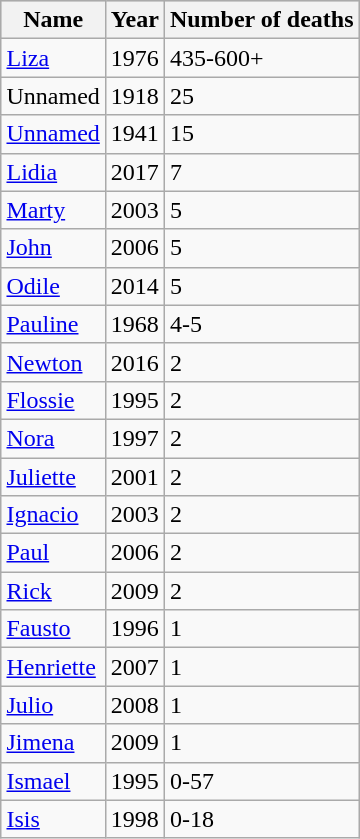<table class="wikitable sortable" style="margin:1em auto;">
<tr bgcolor="#CCCCCC">
<th>Name</th>
<th>Year</th>
<th>Number of deaths</th>
</tr>
<tr>
<td><a href='#'>Liza</a></td>
<td>1976</td>
<td>435-600+</td>
</tr>
<tr>
<td>Unnamed</td>
<td>1918</td>
<td>25</td>
</tr>
<tr>
<td><a href='#'>Unnamed</a></td>
<td>1941</td>
<td>15</td>
</tr>
<tr>
<td><a href='#'>Lidia</a></td>
<td>2017</td>
<td>7</td>
</tr>
<tr>
<td><a href='#'>Marty</a></td>
<td>2003</td>
<td>5</td>
</tr>
<tr>
<td><a href='#'>John</a></td>
<td>2006</td>
<td>5</td>
</tr>
<tr>
<td><a href='#'>Odile</a></td>
<td>2014</td>
<td>5</td>
</tr>
<tr>
<td><a href='#'>Pauline</a></td>
<td>1968</td>
<td>4-5</td>
</tr>
<tr>
<td><a href='#'>Newton</a></td>
<td>2016</td>
<td>2</td>
</tr>
<tr>
<td><a href='#'>Flossie</a></td>
<td>1995</td>
<td>2</td>
</tr>
<tr>
<td><a href='#'>Nora</a></td>
<td>1997</td>
<td>2</td>
</tr>
<tr>
<td><a href='#'>Juliette</a></td>
<td>2001</td>
<td>2</td>
</tr>
<tr>
<td><a href='#'>Ignacio</a></td>
<td>2003</td>
<td>2</td>
</tr>
<tr>
<td><a href='#'>Paul</a></td>
<td>2006</td>
<td>2</td>
</tr>
<tr>
<td><a href='#'>Rick</a></td>
<td>2009</td>
<td>2</td>
</tr>
<tr>
<td><a href='#'>Fausto</a></td>
<td>1996</td>
<td>1</td>
</tr>
<tr>
<td><a href='#'>Henriette</a></td>
<td>2007</td>
<td>1</td>
</tr>
<tr>
<td><a href='#'>Julio</a></td>
<td>2008</td>
<td>1</td>
</tr>
<tr>
<td><a href='#'>Jimena</a></td>
<td>2009</td>
<td>1</td>
</tr>
<tr>
<td><a href='#'>Ismael</a></td>
<td>1995</td>
<td>0-57</td>
</tr>
<tr>
<td><a href='#'>Isis</a></td>
<td>1998</td>
<td>0-18</td>
</tr>
</table>
